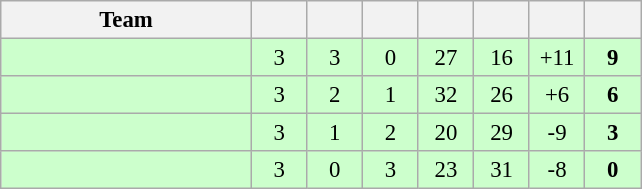<table class="wikitable" style="text-align:center;font-size:95%">
<tr>
<th width=160>Team</th>
<th width=30></th>
<th width=30></th>
<th width=30></th>
<th width=30></th>
<th width=30></th>
<th width=30></th>
<th width=30></th>
</tr>
<tr bgcolor=ccffcc>
<td align="left"></td>
<td>3</td>
<td>3</td>
<td>0</td>
<td>27</td>
<td>16</td>
<td>+11</td>
<td><strong>9</strong></td>
</tr>
<tr bgcolor=ccffcc>
<td align="left"></td>
<td>3</td>
<td>2</td>
<td>1</td>
<td>32</td>
<td>26</td>
<td>+6</td>
<td><strong>6</strong></td>
</tr>
<tr bgcolor=ccffcc>
<td align="left"></td>
<td>3</td>
<td>1</td>
<td>2</td>
<td>20</td>
<td>29</td>
<td>-9</td>
<td><strong>3</strong></td>
</tr>
<tr bgcolor=ccffcc>
<td align="left"></td>
<td>3</td>
<td>0</td>
<td>3</td>
<td>23</td>
<td>31</td>
<td>-8</td>
<td><strong>0</strong></td>
</tr>
</table>
